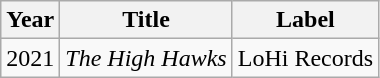<table class="wikitable">
<tr>
<th rowspan="1">Year</th>
<th rowspan="1">Title</th>
<th rowspan="1">Label</th>
</tr>
<tr>
<td align="center">2021</td>
<td align="left"><em>The High Hawks</em></td>
<td align="left">LoHi Records</td>
</tr>
</table>
